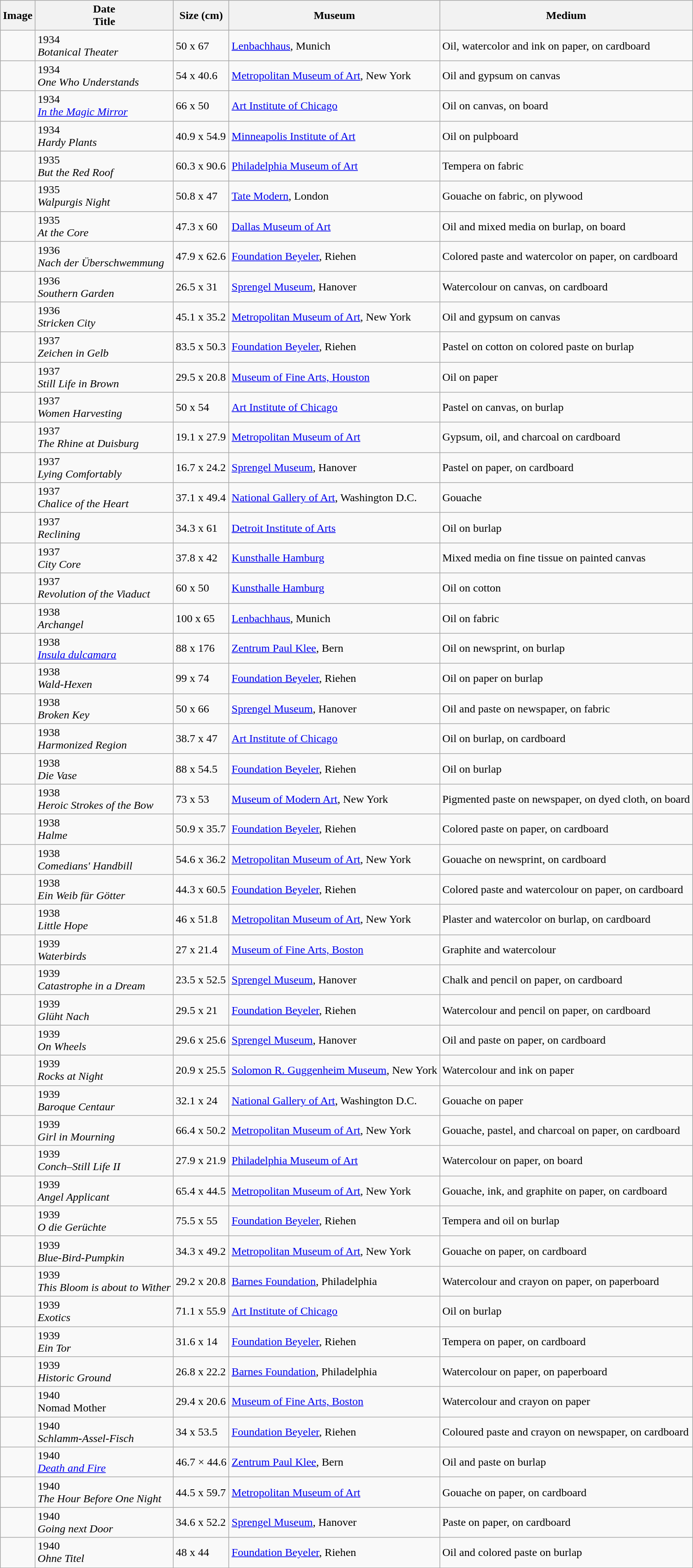<table class="wikitable sortable" style="text-align:left;">
<tr>
<th>Image</th>
<th>Date<br>Title</th>
<th>Size (cm)</th>
<th>Museum</th>
<th>Medium</th>
</tr>
<tr>
<td></td>
<td>1934<br><em>Botanical Theater</em></td>
<td>50 x 67</td>
<td><a href='#'>Lenbachhaus</a>, Munich</td>
<td>Oil, watercolor and ink on paper, on cardboard</td>
</tr>
<tr>
<td></td>
<td>1934<br><em>One Who Understands</em></td>
<td>54 x 40.6</td>
<td><a href='#'>Metropolitan Museum of Art</a>, New York</td>
<td>Oil and gypsum on canvas</td>
</tr>
<tr>
<td></td>
<td>1934<br><em><a href='#'>In the Magic Mirror</a></em></td>
<td>66 x 50</td>
<td><a href='#'>Art Institute of Chicago</a></td>
<td>Oil on canvas, on board</td>
</tr>
<tr>
<td></td>
<td>1934<br><em>Hardy Plants</em></td>
<td>40.9 x 54.9</td>
<td><a href='#'>Minneapolis Institute of Art</a></td>
<td>Oil on pulpboard</td>
</tr>
<tr>
<td></td>
<td>1935<br><em>But the Red Roof</em></td>
<td>60.3 x 90.6</td>
<td><a href='#'>Philadelphia Museum of Art</a></td>
<td>Tempera on fabric</td>
</tr>
<tr>
<td></td>
<td>1935<br><em>Walpurgis Night</em></td>
<td>50.8 x 47</td>
<td><a href='#'>Tate Modern</a>, London</td>
<td>Gouache on fabric, on plywood</td>
</tr>
<tr>
<td></td>
<td>1935<br><em>At the Core</em></td>
<td>47.3 x 60</td>
<td><a href='#'>Dallas Museum of Art</a></td>
<td>Oil and mixed media on burlap, on board</td>
</tr>
<tr>
<td></td>
<td>1936<br><em>Nach der Überschwemmung</em></td>
<td>47.9 x 62.6</td>
<td><a href='#'>Foundation Beyeler</a>, Riehen</td>
<td>Colored paste and watercolor on paper, on cardboard</td>
</tr>
<tr>
<td></td>
<td>1936<br><em>Southern Garden</em></td>
<td>26.5 x 31</td>
<td><a href='#'>Sprengel Museum</a>, Hanover</td>
<td>Watercolour on canvas, on cardboard</td>
</tr>
<tr>
<td></td>
<td>1936<br><em>Stricken City</em></td>
<td>45.1 x 35.2</td>
<td><a href='#'>Metropolitan Museum of Art</a>, New York</td>
<td>Oil and gypsum on canvas</td>
</tr>
<tr>
<td></td>
<td>1937<br><em>Zeichen in Gelb</em></td>
<td>83.5 x 50.3</td>
<td><a href='#'>Foundation Beyeler</a>, Riehen</td>
<td>Pastel on cotton on colored paste on burlap</td>
</tr>
<tr>
<td></td>
<td>1937<br><em>Still Life in Brown</em></td>
<td>29.5 x 20.8</td>
<td><a href='#'>Museum of Fine Arts, Houston</a></td>
<td>Oil on paper</td>
</tr>
<tr>
<td></td>
<td>1937<br><em>Women Harvesting</em></td>
<td>50 x 54</td>
<td><a href='#'>Art Institute of Chicago</a></td>
<td>Pastel on canvas, on burlap</td>
</tr>
<tr>
<td></td>
<td>1937<br><em>The Rhine at Duisburg</em></td>
<td>19.1 x 27.9</td>
<td><a href='#'>Metropolitan Museum of Art</a></td>
<td>Gypsum, oil, and charcoal on cardboard</td>
</tr>
<tr>
<td></td>
<td>1937<br><em>Lying Comfortably</em></td>
<td>16.7 x 24.2</td>
<td><a href='#'>Sprengel Museum</a>, Hanover</td>
<td>Pastel on paper, on cardboard</td>
</tr>
<tr>
<td></td>
<td>1937<br><em>Chalice of the Heart</em></td>
<td>37.1 x 49.4</td>
<td><a href='#'>National Gallery of Art</a>, Washington D.C.</td>
<td>Gouache</td>
</tr>
<tr>
<td></td>
<td>1937<br><em>Reclining</em></td>
<td>34.3 x 61</td>
<td><a href='#'>Detroit Institute of Arts</a></td>
<td>Oil on burlap</td>
</tr>
<tr>
<td></td>
<td>1937<br><em>City Core</em></td>
<td>37.8 x 42</td>
<td><a href='#'>Kunsthalle Hamburg</a></td>
<td>Mixed media on fine tissue on painted canvas</td>
</tr>
<tr>
<td></td>
<td>1937<br><em>Revolution of the Viaduct</em></td>
<td>60 x 50</td>
<td><a href='#'>Kunsthalle Hamburg</a></td>
<td>Oil on cotton</td>
</tr>
<tr>
<td></td>
<td>1938<br><em>Archangel</em></td>
<td>100 x 65</td>
<td><a href='#'>Lenbachhaus</a>, Munich</td>
<td>Oil on fabric</td>
</tr>
<tr>
<td></td>
<td>1938<br><em><a href='#'>Insula dulcamara</a></em></td>
<td>88 x 176</td>
<td><a href='#'>Zentrum Paul Klee</a>, Bern</td>
<td>Oil on newsprint, on burlap</td>
</tr>
<tr>
<td></td>
<td>1938<br><em>Wald-Hexen</em></td>
<td>99 x 74</td>
<td><a href='#'>Foundation Beyeler</a>, Riehen</td>
<td>Oil on paper on burlap</td>
</tr>
<tr>
<td></td>
<td>1938<br><em>Broken Key</em></td>
<td>50 x 66</td>
<td><a href='#'>Sprengel Museum</a>, Hanover</td>
<td>Oil and paste on newspaper, on fabric</td>
</tr>
<tr>
<td></td>
<td>1938<br><em>Harmonized Region</em></td>
<td>38.7 x 47</td>
<td><a href='#'>Art Institute of Chicago</a></td>
<td>Oil on burlap, on cardboard</td>
</tr>
<tr>
<td></td>
<td>1938<br><em> Die Vase</em></td>
<td>88 x 54.5</td>
<td><a href='#'>Foundation Beyeler</a>, Riehen</td>
<td>Oil on burlap</td>
</tr>
<tr>
<td></td>
<td>1938<br><em>Heroic Strokes of the Bow</em></td>
<td>73 x 53</td>
<td><a href='#'>Museum of Modern Art</a>, New York</td>
<td>Pigmented paste on newspaper, on dyed cloth, on board</td>
</tr>
<tr>
<td></td>
<td>1938<br><em>Halme</em></td>
<td>50.9 x 35.7</td>
<td><a href='#'>Foundation Beyeler</a>, Riehen</td>
<td>Colored paste on paper, on cardboard</td>
</tr>
<tr>
<td></td>
<td>1938<br><em>Comedians' Handbill</em></td>
<td>54.6 x 36.2</td>
<td><a href='#'>Metropolitan Museum of Art</a>, New York</td>
<td>Gouache on newsprint, on cardboard</td>
</tr>
<tr>
<td></td>
<td>1938<br><em>Ein Weib für Götter</em></td>
<td>44.3 x 60.5</td>
<td><a href='#'>Foundation Beyeler</a>, Riehen</td>
<td>Colored paste and watercolour on paper, on cardboard</td>
</tr>
<tr>
<td></td>
<td>1938<br><em>Little Hope</em></td>
<td>46 x 51.8</td>
<td><a href='#'>Metropolitan Museum of Art</a>, New York</td>
<td>Plaster and watercolor on burlap, on cardboard</td>
</tr>
<tr>
<td></td>
<td>1939<br><em>Waterbirds</em></td>
<td>27 x 21.4</td>
<td><a href='#'>Museum of Fine Arts, Boston</a></td>
<td>Graphite and watercolour</td>
</tr>
<tr>
<td></td>
<td>1939<br><em>Catastrophe in a Dream</em></td>
<td>23.5 x 52.5</td>
<td><a href='#'>Sprengel Museum</a>, Hanover</td>
<td>Chalk and pencil on paper, on cardboard</td>
</tr>
<tr>
<td></td>
<td>1939<br><em>Glüht Nach</em></td>
<td>29.5 x 21</td>
<td><a href='#'>Foundation Beyeler</a>, Riehen</td>
<td>Watercolour and pencil on paper, on cardboard</td>
</tr>
<tr>
<td></td>
<td>1939<br><em>On Wheels</em></td>
<td>29.6 x 25.6</td>
<td><a href='#'>Sprengel Museum</a>, Hanover</td>
<td>Oil and paste on paper, on cardboard</td>
</tr>
<tr>
<td></td>
<td>1939<br><em>Rocks at Night</em></td>
<td>20.9 x 25.5</td>
<td><a href='#'>Solomon R. Guggenheim Museum</a>, New York</td>
<td>Watercolour and ink on paper</td>
</tr>
<tr>
<td></td>
<td>1939<br><em>Baroque Centaur</em></td>
<td>32.1 x 24</td>
<td><a href='#'>National Gallery of Art</a>, Washington D.C.</td>
<td>Gouache on paper</td>
</tr>
<tr>
<td></td>
<td>1939<br><em>Girl in Mourning</em></td>
<td>66.4 x 50.2</td>
<td><a href='#'>Metropolitan Museum of Art</a>, New York</td>
<td>Gouache, pastel, and charcoal on paper, on cardboard</td>
</tr>
<tr>
<td></td>
<td>1939<br><em>Conch–Still Life II</em></td>
<td>27.9 x 21.9</td>
<td><a href='#'>Philadelphia Museum of Art</a></td>
<td>Watercolour on paper, on board</td>
</tr>
<tr>
<td></td>
<td>1939<br><em>Angel Applicant</em></td>
<td>65.4 x 44.5</td>
<td><a href='#'>Metropolitan Museum of Art</a>, New York</td>
<td>Gouache, ink, and graphite on paper, on cardboard</td>
</tr>
<tr>
<td></td>
<td>1939<br><em>O die Gerüchte</em></td>
<td>75.5 x 55</td>
<td><a href='#'>Foundation Beyeler</a>, Riehen</td>
<td>Tempera and oil on burlap</td>
</tr>
<tr>
<td></td>
<td>1939<br><em>Blue-Bird-Pumpkin</em></td>
<td>34.3 x 49.2</td>
<td><a href='#'>Metropolitan Museum of Art</a>, New York</td>
<td>Gouache on paper, on cardboard</td>
</tr>
<tr>
<td></td>
<td>1939<br><em>This Bloom is about to Wither</em></td>
<td>29.2 x 20.8</td>
<td><a href='#'>Barnes Foundation</a>, Philadelphia</td>
<td>Watercolour and crayon on paper, on paperboard</td>
</tr>
<tr>
<td></td>
<td>1939<br><em>Exotics</em></td>
<td>71.1 x 55.9</td>
<td><a href='#'>Art Institute of Chicago</a></td>
<td>Oil on burlap</td>
</tr>
<tr>
<td></td>
<td>1939<br><em>Ein Tor</em></td>
<td>31.6 x 14</td>
<td><a href='#'>Foundation Beyeler</a>, Riehen</td>
<td>Tempera on paper, on cardboard</td>
</tr>
<tr>
<td></td>
<td>1939<br><em>Historic Ground</em></td>
<td>26.8 x 22.2</td>
<td><a href='#'>Barnes Foundation</a>, Philadelphia</td>
<td>Watercolour on paper, on paperboard</td>
</tr>
<tr>
<td></td>
<td>1940<br>Nomad Mother</td>
<td>29.4 x 20.6</td>
<td><a href='#'>Museum of Fine Arts, Boston</a></td>
<td>Watercolour and crayon on paper</td>
</tr>
<tr>
<td></td>
<td>1940<br><em>Schlamm-Assel-Fisch</em></td>
<td>34 x 53.5</td>
<td><a href='#'>Foundation Beyeler</a>, Riehen</td>
<td>Coloured paste and crayon on newspaper, on cardboard</td>
</tr>
<tr>
<td></td>
<td>1940<br><em><a href='#'>Death and Fire</a></em></td>
<td>46.7 × 44.6</td>
<td><a href='#'>Zentrum Paul Klee</a>, Bern</td>
<td>Oil and paste on burlap</td>
</tr>
<tr>
<td></td>
<td>1940<br><em>The Hour Before One Night</em></td>
<td>44.5 x 59.7</td>
<td><a href='#'>Metropolitan Museum of Art</a></td>
<td>Gouache on paper, on cardboard</td>
</tr>
<tr>
<td></td>
<td>1940<br><em>Going next Door</em></td>
<td>34.6 x 52.2</td>
<td><a href='#'>Sprengel Museum</a>, Hanover</td>
<td>Paste on paper, on cardboard</td>
</tr>
<tr>
<td></td>
<td>1940<br><em>Ohne Titel</em></td>
<td>48 x 44</td>
<td><a href='#'>Foundation Beyeler</a>, Riehen</td>
<td>Oil and colored paste on burlap</td>
</tr>
</table>
